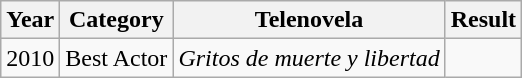<table class="wikitable">
<tr>
<th><strong>Year</strong></th>
<th><strong>Category</strong></th>
<th><strong>Telenovela</strong></th>
<th><strong>Result</strong></th>
</tr>
<tr>
<td>2010</td>
<td>Best Actor</td>
<td><em>Gritos de muerte y libertad</em></td>
<td></td>
</tr>
</table>
